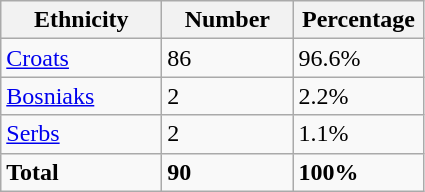<table class="wikitable">
<tr>
<th width="100px">Ethnicity</th>
<th width="80px">Number</th>
<th width="80px">Percentage</th>
</tr>
<tr>
<td><a href='#'>Croats</a></td>
<td>86</td>
<td>96.6%</td>
</tr>
<tr>
<td><a href='#'>Bosniaks</a></td>
<td>2</td>
<td>2.2%</td>
</tr>
<tr>
<td><a href='#'>Serbs</a></td>
<td>2</td>
<td>1.1%</td>
</tr>
<tr>
<td><strong>Total</strong></td>
<td><strong>90</strong></td>
<td><strong>100%</strong></td>
</tr>
</table>
